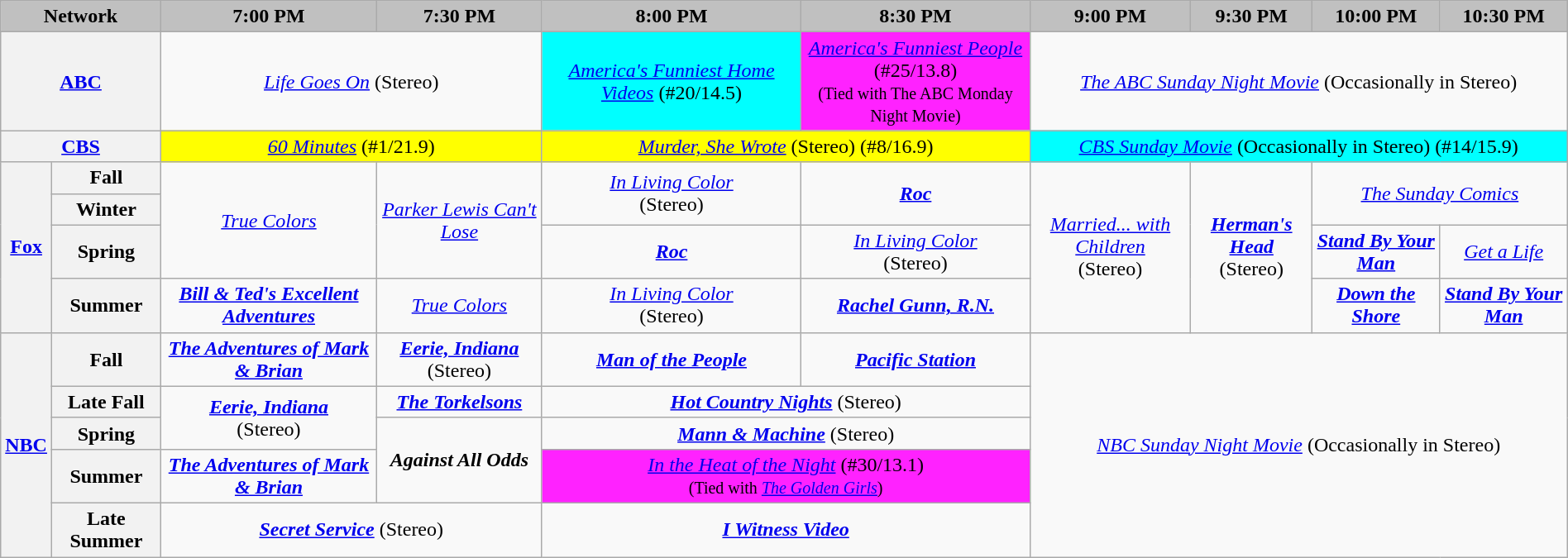<table class="wikitable" style="width:100%;margin-right:0;text-align:center">
<tr>
<th colspan="2" style="background-color:#C0C0C0;text-align:center">Network</th>
<th style="background-color:#C0C0C0;text-align:center">7:00 PM</th>
<th style="background-color:#C0C0C0;text-align:center">7:30 PM</th>
<th style="background-color:#C0C0C0;text-align:center">8:00 PM</th>
<th style="background-color:#C0C0C0;text-align:center">8:30 PM</th>
<th style="background-color:#C0C0C0;text-align:center">9:00 PM</th>
<th style="background-color:#C0C0C0;text-align:center">9:30 PM</th>
<th style="background-color:#C0C0C0;text-align:center">10:00 PM</th>
<th style="background-color:#C0C0C0;text-align:center">10:30 PM</th>
</tr>
<tr>
<th colspan="2"><a href='#'>ABC</a></th>
<td colspan="2"><em><a href='#'>Life Goes On</a></em> (Stereo)</td>
<td bgcolor="#00FFFF"><em><a href='#'>America's Funniest Home Videos</a></em> (#20/14.5)</td>
<td bgcolor="#FF22FF"><em><a href='#'>America's Funniest People</a></em> (#25/13.8)<br><small>(Tied with The ABC Monday Night Movie)</small></td>
<td colspan="4"><em><a href='#'>The ABC Sunday Night Movie</a></em> (Occasionally in Stereo)</td>
</tr>
<tr>
<th colspan="2"><a href='#'>CBS</a></th>
<td bgcolor="#FFFF00" colspan="2"><em><a href='#'>60 Minutes</a></em> (#1/21.9)</td>
<td bgcolor="#FFFF00" colspan="2"><em><a href='#'>Murder, She Wrote</a></em> (Stereo) (#8/16.9)</td>
<td bgcolor="#00FFFF" colspan="4"><em><a href='#'>CBS Sunday Movie</a></em> (Occasionally in Stereo) (#14/15.9)</td>
</tr>
<tr>
<th rowspan="4"><a href='#'>Fox</a></th>
<th>Fall</th>
<td rowspan="3"><em><a href='#'>True Colors</a></em></td>
<td rowspan="3"><em><a href='#'>Parker Lewis Can't Lose</a></em></td>
<td rowspan="2"><em><a href='#'>In Living Color</a></em><br>(Stereo)</td>
<td rowspan="2"><strong><em><a href='#'>Roc</a></em></strong></td>
<td rowspan="4"><em><a href='#'>Married... with Children</a></em><br>(Stereo)</td>
<td rowspan="4"><strong><em><a href='#'>Herman's Head</a></em></strong><br>(Stereo)</td>
<td rowspan="2" colspan="2"><em><a href='#'>The Sunday Comics</a></em></td>
</tr>
<tr>
<th>Winter</th>
</tr>
<tr>
<th>Spring</th>
<td><strong><em><a href='#'>Roc</a></em></strong></td>
<td><em><a href='#'>In Living Color</a></em><br>(Stereo)</td>
<td><strong><em><a href='#'>Stand By Your Man</a></em></strong></td>
<td><em><a href='#'>Get a Life</a></em></td>
</tr>
<tr>
<th>Summer</th>
<td><strong><em><a href='#'>Bill & Ted's Excellent Adventures</a></em></strong></td>
<td><em><a href='#'>True Colors</a></em></td>
<td><em><a href='#'>In Living Color</a></em><br>(Stereo)</td>
<td><strong><em><a href='#'>Rachel Gunn, R.N.</a></em></strong></td>
<td><strong><em><a href='#'>Down the Shore</a></em></strong></td>
<td><strong><em><a href='#'>Stand By Your Man</a></em></strong></td>
</tr>
<tr>
<th rowspan="5"><a href='#'>NBC</a></th>
<th>Fall</th>
<td><strong><em><a href='#'>The Adventures of Mark & Brian</a></em></strong></td>
<td><strong><em><a href='#'>Eerie, Indiana</a></em></strong><br>(Stereo)</td>
<td><strong><em><a href='#'>Man of the People</a></em></strong></td>
<td><strong><em><a href='#'>Pacific Station</a></em></strong></td>
<td colspan="4" rowspan="5"><em><a href='#'>NBC Sunday Night Movie</a></em> (Occasionally in Stereo)</td>
</tr>
<tr>
<th>Late Fall</th>
<td rowspan="2"><strong><em><a href='#'>Eerie, Indiana</a></em></strong><br>(Stereo)</td>
<td><strong><em><a href='#'>The Torkelsons</a></em></strong></td>
<td colspan="2"><strong><em><a href='#'>Hot Country Nights</a></em></strong> (Stereo)</td>
</tr>
<tr>
<th>Spring</th>
<td rowspan="2"><strong><em>Against All Odds</em></strong></td>
<td colspan="2"><strong><em><a href='#'>Mann & Machine</a></em></strong> (Stereo)</td>
</tr>
<tr>
<th>Summer</th>
<td><strong><em><a href='#'>The Adventures of Mark & Brian</a></em></strong></td>
<td bgcolor="#FF22FF" colspan="2"><em><a href='#'>In the Heat of the Night</a></em> (#30/13.1)<br><small>(Tied with <em><a href='#'>The Golden Girls</a></em>)</small></td>
</tr>
<tr>
<th>Late Summer</th>
<td colspan="2"><strong><em><a href='#'>Secret Service</a></em></strong> (Stereo)</td>
<td colspan="2"><strong><em><a href='#'>I Witness Video</a></em></strong></td>
</tr>
</table>
